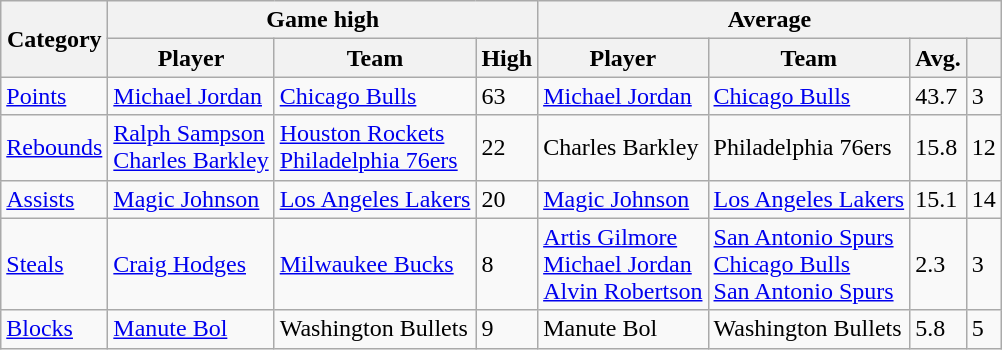<table class=wikitable style="text-align:left;">
<tr>
<th rowspan=2>Category</th>
<th colspan=3>Game high</th>
<th colspan=4>Average</th>
</tr>
<tr>
<th>Player</th>
<th>Team</th>
<th>High</th>
<th>Player</th>
<th>Team</th>
<th>Avg.</th>
<th></th>
</tr>
<tr>
<td><a href='#'>Points</a></td>
<td><a href='#'>Michael Jordan</a></td>
<td><a href='#'>Chicago Bulls</a></td>
<td>63</td>
<td><a href='#'>Michael Jordan</a></td>
<td><a href='#'>Chicago Bulls</a></td>
<td>43.7</td>
<td>3</td>
</tr>
<tr>
<td><a href='#'>Rebounds</a></td>
<td><a href='#'>Ralph Sampson</a><br><a href='#'>Charles Barkley</a></td>
<td><a href='#'>Houston Rockets</a><br><a href='#'>Philadelphia 76ers</a></td>
<td>22</td>
<td>Charles Barkley</td>
<td>Philadelphia 76ers</td>
<td>15.8</td>
<td>12</td>
</tr>
<tr>
<td><a href='#'>Assists</a></td>
<td><a href='#'>Magic Johnson</a></td>
<td><a href='#'>Los Angeles Lakers</a></td>
<td>20</td>
<td><a href='#'>Magic Johnson</a></td>
<td><a href='#'>Los Angeles Lakers</a></td>
<td>15.1</td>
<td>14</td>
</tr>
<tr>
<td><a href='#'>Steals</a></td>
<td><a href='#'>Craig Hodges</a></td>
<td><a href='#'>Milwaukee Bucks</a></td>
<td>8</td>
<td><a href='#'>Artis Gilmore</a><br><a href='#'>Michael Jordan</a><br><a href='#'>Alvin Robertson</a></td>
<td><a href='#'>San Antonio Spurs</a><br><a href='#'>Chicago Bulls</a><br><a href='#'>San Antonio Spurs</a></td>
<td>2.3</td>
<td>3</td>
</tr>
<tr>
<td><a href='#'>Blocks</a></td>
<td><a href='#'>Manute Bol</a></td>
<td>Washington Bullets</td>
<td>9</td>
<td>Manute Bol</td>
<td>Washington Bullets</td>
<td>5.8</td>
<td>5</td>
</tr>
</table>
